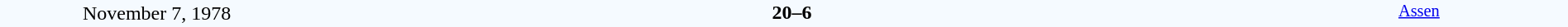<table style="width: 100%; background:#F5FAFF;" cellspacing="0">
<tr>
<td align=center rowspan=3 width=20%>November 7, 1978<br></td>
</tr>
<tr>
<td width=24% align=right></td>
<td align=center width=13%><strong>20–6</strong></td>
<td width=24%></td>
<td style=font-size:85% rowspan=3 valign=top align=center><a href='#'>Assen</a></td>
</tr>
<tr style=font-size:85%>
<td align=right></td>
<td align=center></td>
<td></td>
</tr>
</table>
